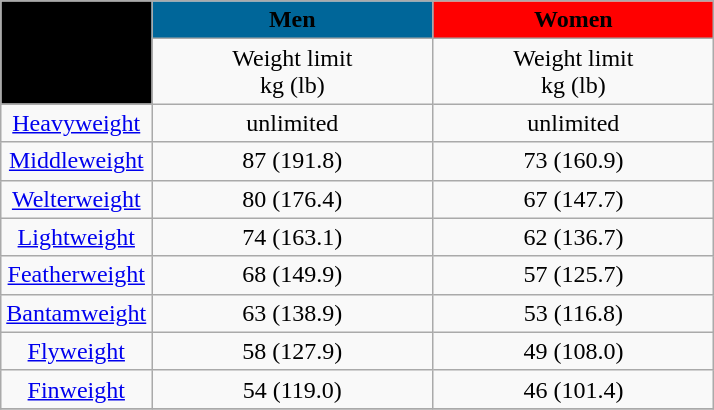<table class="wikitable" style="text-align:center;">
<tr>
<th rowspan="2" style="background:black" width="55"><span>Weight class</span></th>
<th style="background:#006699;" width="180"><span>Men</span></th>
<th style="background:red;" width="180"><span>Women</span></th>
</tr>
<tr>
<td>Weight limit<br>kg (lb)</td>
<td>Weight limit<br>kg (lb)</td>
</tr>
<tr>
<td><a href='#'>Heavyweight</a></td>
<td>unlimited</td>
<td>unlimited</td>
</tr>
<tr>
<td><a href='#'>Middleweight</a></td>
<td>87 (191.8)</td>
<td>73 (160.9)</td>
</tr>
<tr>
<td><a href='#'>Welterweight</a></td>
<td>80 (176.4)</td>
<td>67 (147.7)</td>
</tr>
<tr>
<td><a href='#'>Lightweight</a></td>
<td>74 (163.1)</td>
<td>62 (136.7)</td>
</tr>
<tr>
<td><a href='#'>Featherweight</a></td>
<td>68 (149.9)</td>
<td>57 (125.7)</td>
</tr>
<tr>
<td><a href='#'>Bantamweight</a></td>
<td>63 (138.9)</td>
<td>53 (116.8)</td>
</tr>
<tr>
<td><a href='#'>Flyweight</a></td>
<td>58 (127.9)</td>
<td>49 (108.0)</td>
</tr>
<tr>
<td><a href='#'>Finweight</a></td>
<td>54 (119.0)</td>
<td>46 (101.4)</td>
</tr>
<tr>
</tr>
</table>
